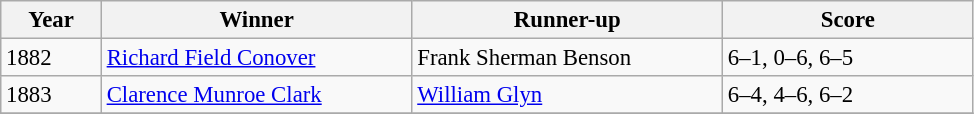<table class="wikitable" style="font-size:95%;">
<tr>
<th style="width:60px;">Year</th>
<th style="width:200px;">Winner</th>
<th style="width:200px;">Runner-up</th>
<th style="width:160px;">Score</th>
</tr>
<tr>
<td>1882</td>
<td> <a href='#'>Richard Field Conover</a></td>
<td>  Frank Sherman Benson</td>
<td>6–1, 0–6, 6–5</td>
</tr>
<tr>
<td>1883</td>
<td> <a href='#'>Clarence Munroe Clark</a></td>
<td>  <a href='#'>William Glyn</a></td>
<td>6–4, 4–6, 6–2</td>
</tr>
<tr>
</tr>
</table>
